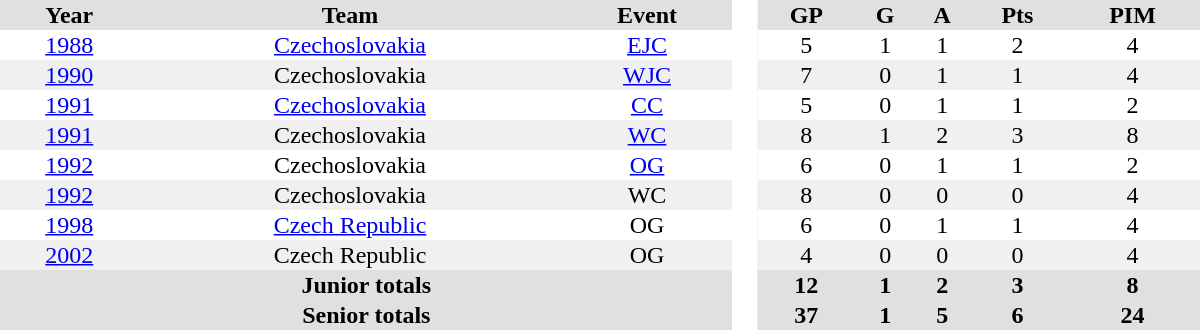<table border="0" cellpadding="1" cellspacing="0" style="text-align:center; width:50em">
<tr align="center" bgcolor="#e0e0e0">
<th>Year</th>
<th>Team</th>
<th>Event</th>
<th rowspan="99" bgcolor="#ffffff"> </th>
<th>GP</th>
<th>G</th>
<th>A</th>
<th>Pts</th>
<th>PIM</th>
</tr>
<tr>
<td><a href='#'>1988</a></td>
<td><a href='#'>Czechoslovakia</a></td>
<td><a href='#'>EJC</a></td>
<td>5</td>
<td>1</td>
<td>1</td>
<td>2</td>
<td>4</td>
</tr>
<tr bgcolor="#f0f0f0">
<td><a href='#'>1990</a></td>
<td>Czechoslovakia</td>
<td><a href='#'>WJC</a></td>
<td>7</td>
<td>0</td>
<td>1</td>
<td>1</td>
<td>4</td>
</tr>
<tr>
<td><a href='#'>1991</a></td>
<td><a href='#'>Czechoslovakia</a></td>
<td><a href='#'>CC</a></td>
<td>5</td>
<td>0</td>
<td>1</td>
<td>1</td>
<td>2</td>
</tr>
<tr bgcolor="#f0f0f0">
<td><a href='#'>1991</a></td>
<td>Czechoslovakia</td>
<td><a href='#'>WC</a></td>
<td>8</td>
<td>1</td>
<td>2</td>
<td>3</td>
<td>8</td>
</tr>
<tr>
<td><a href='#'>1992</a></td>
<td>Czechoslovakia</td>
<td><a href='#'>OG</a></td>
<td>6</td>
<td>0</td>
<td>1</td>
<td>1</td>
<td>2</td>
</tr>
<tr bgcolor="#f0f0f0">
<td><a href='#'>1992</a></td>
<td>Czechoslovakia</td>
<td>WC</td>
<td>8</td>
<td>0</td>
<td>0</td>
<td>0</td>
<td>4</td>
</tr>
<tr>
<td><a href='#'>1998</a></td>
<td><a href='#'>Czech Republic</a></td>
<td>OG</td>
<td>6</td>
<td>0</td>
<td>1</td>
<td>1</td>
<td>4</td>
</tr>
<tr bgcolor="#f0f0f0">
<td><a href='#'>2002</a></td>
<td>Czech Republic</td>
<td>OG</td>
<td>4</td>
<td>0</td>
<td>0</td>
<td>0</td>
<td>4</td>
</tr>
<tr bgcolor="#e0e0e0">
<th colspan=3>Junior totals</th>
<th>12</th>
<th>1</th>
<th>2</th>
<th>3</th>
<th>8</th>
</tr>
<tr bgcolor="#e0e0e0">
<th colspan=3>Senior totals</th>
<th>37</th>
<th>1</th>
<th>5</th>
<th>6</th>
<th>24</th>
</tr>
</table>
